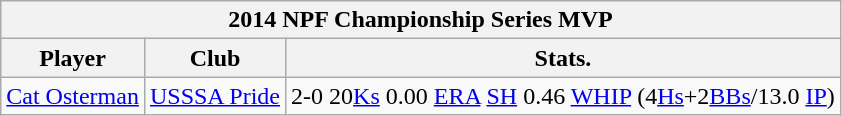<table class="wikitable">
<tr>
<th colspan=3>2014 NPF Championship Series MVP</th>
</tr>
<tr>
<th>Player</th>
<th>Club</th>
<th>Stats.</th>
</tr>
<tr>
<td><a href='#'>Cat Osterman</a></td>
<td><a href='#'>USSSA Pride</a></td>
<td>2-0 20<a href='#'>Ks</a> 0.00 <a href='#'>ERA</a> <a href='#'>SH</a> 0.46 <a href='#'>WHIP</a> (4<a href='#'>Hs</a>+2<a href='#'>BBs</a>/13.0 <a href='#'>IP</a>)</td>
</tr>
</table>
